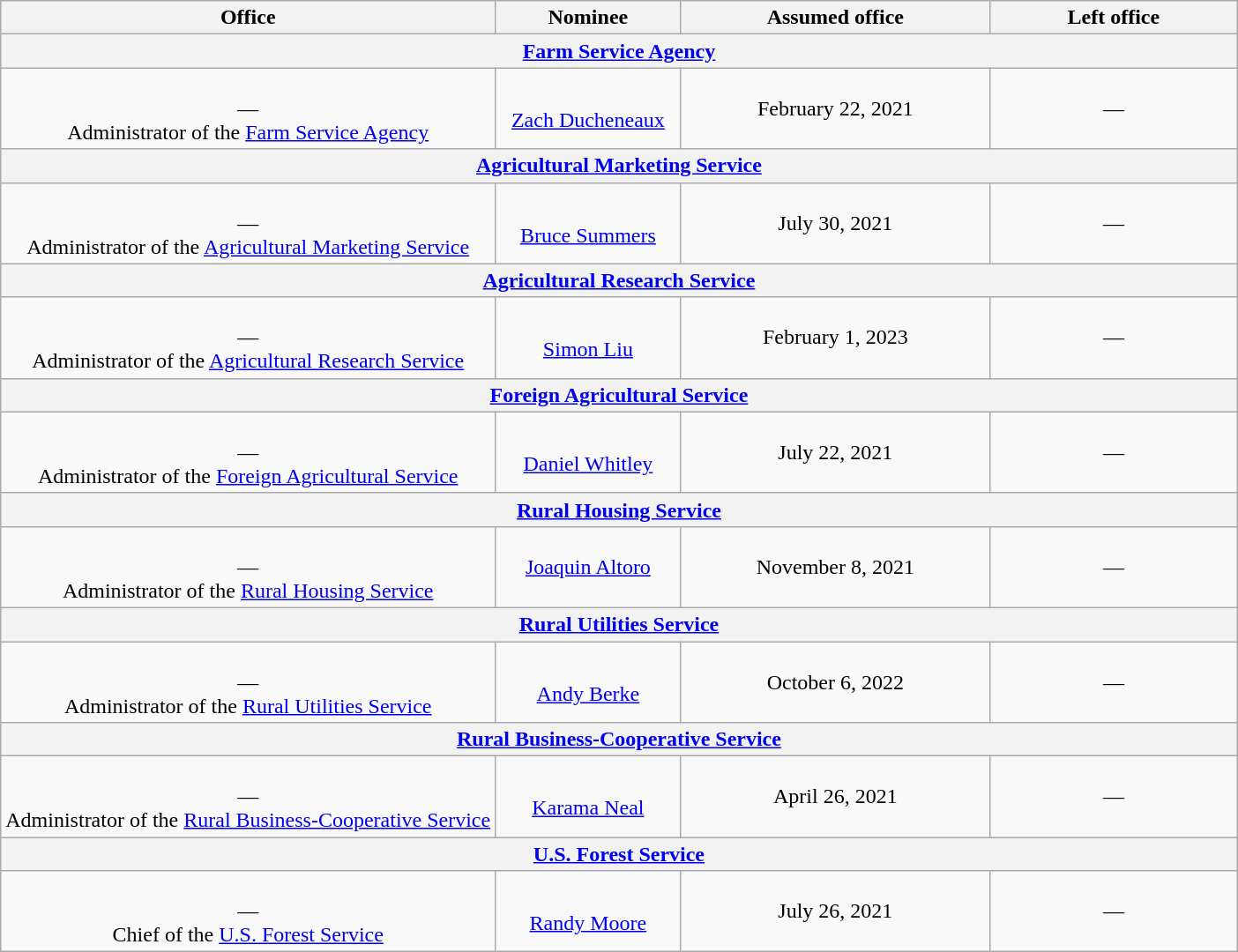<table class="wikitable sortable" style="text-align:center">
<tr>
<th style="width:40%;">Office</th>
<th style="width:15%;">Nominee</th>
<th style="width:25%;" data-sort-type="date">Assumed office</th>
<th style="width:20%;" data-sort-type="date">Left office</th>
</tr>
<tr>
<th colspan=4><a href='#'>Farm Service Agency</a></th>
</tr>
<tr>
<td><br>—<br>Administrator of the <a href='#'>Farm Service Agency</a></td>
<td><br><a href='#'>Zach Ducheneaux</a></td>
<td>February 22, 2021</td>
<td>—</td>
</tr>
<tr>
<th colspan=4><a href='#'>Agricultural Marketing Service</a></th>
</tr>
<tr>
<td><br>—<br>Administrator of the <a href='#'>Agricultural Marketing Service</a></td>
<td><br><a href='#'>Bruce Summers</a></td>
<td>July 30, 2021</td>
<td>—</td>
</tr>
<tr>
<th colspan=4><a href='#'>Agricultural Research Service</a></th>
</tr>
<tr>
<td><br>—<br>Administrator of the <a href='#'>Agricultural Research Service</a></td>
<td><br><a href='#'>Simon Liu</a></td>
<td>February 1, 2023</td>
<td>—</td>
</tr>
<tr>
<th colspan=4><a href='#'>Foreign Agricultural Service</a></th>
</tr>
<tr>
<td><br>—<br>Administrator of the <a href='#'>Foreign Agricultural Service</a></td>
<td><br><a href='#'>Daniel Whitley</a></td>
<td>July 22, 2021</td>
<td>—</td>
</tr>
<tr>
<th colspan=4><a href='#'>Rural Housing Service</a></th>
</tr>
<tr>
<td><br>—<br>Administrator of the <a href='#'>Rural Housing Service</a></td>
<td><a href='#'>Joaquin Altoro</a></td>
<td>November 8, 2021</td>
<td>—</td>
</tr>
<tr>
<th colspan=4><a href='#'>Rural Utilities Service</a></th>
</tr>
<tr>
<td><br>—<br>Administrator of the <a href='#'>Rural Utilities Service</a></td>
<td><br><a href='#'>Andy Berke</a></td>
<td>October 6, 2022</td>
<td>—</td>
</tr>
<tr>
<th colspan=4><a href='#'>Rural Business-Cooperative Service</a></th>
</tr>
<tr>
<td><br>—<br>Administrator of the <a href='#'>Rural Business-Cooperative Service</a></td>
<td><br><a href='#'>Karama Neal</a></td>
<td>April 26, 2021</td>
<td>—</td>
</tr>
<tr>
<th colspan=4><a href='#'>U.S. Forest Service</a></th>
</tr>
<tr>
<td><br>—<br>Chief of the <a href='#'>U.S. Forest Service</a></td>
<td><br><a href='#'>Randy Moore</a></td>
<td>July 26, 2021</td>
<td>—</td>
</tr>
</table>
